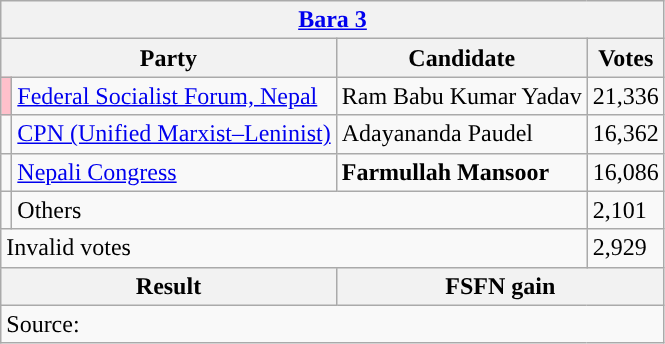<table class="wikitable">
<tr>
<th colspan="4"><a href='#'>Bara 3</a></th>
</tr>
<tr>
<th colspan="2">Party</th>
<th>Candidate</th>
<th>Votes</th>
</tr>
<tr>
<td style="background-color:pink"></td>
<td><a href='#'>Federal Socialist Forum, Nepal</a></td>
<td>Ram Babu Kumar Yadav</td>
<td>21,336</td>
</tr>
<tr>
<td style="background-color:"></td>
<td><a href='#'>CPN (Unified Marxist–Leninist)</a></td>
<td>Adayananda Paudel</td>
<td>16,362</td>
</tr>
<tr>
<td style="background-color:"></td>
<td><a href='#'>Nepali Congress</a></td>
<td><strong>Farmullah Mansoor</strong></td>
<td>16,086</td>
</tr>
<tr>
<td></td>
<td colspan="2">Others</td>
<td>2,101</td>
</tr>
<tr>
<td colspan="3">Invalid votes</td>
<td>2,929</td>
</tr>
<tr>
<th colspan="2">Result</th>
<th colspan="2">FSFN gain</th>
</tr>
<tr>
<td colspan="4">Source: </td>
</tr>
</table>
